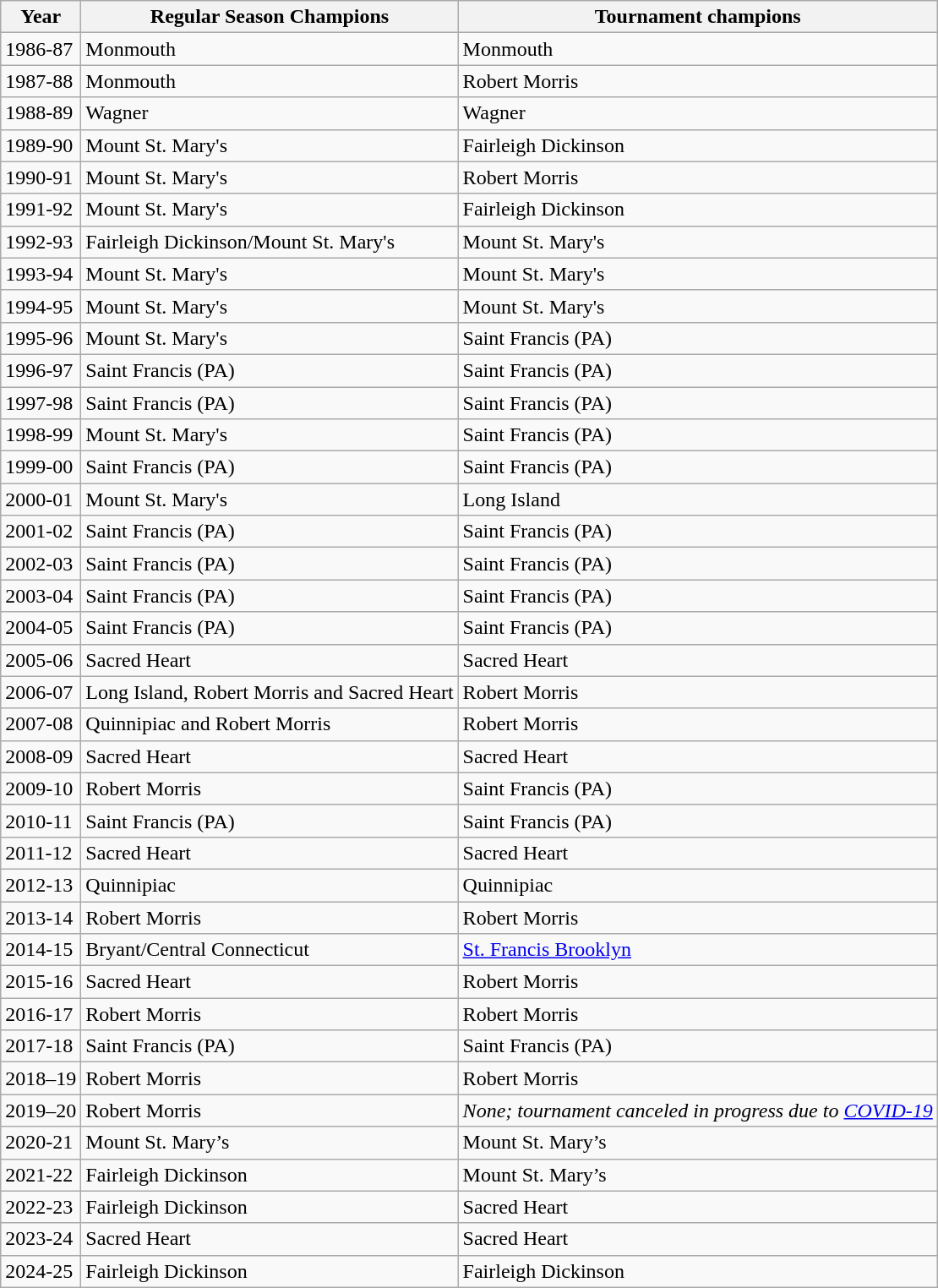<table class="wikitable">
<tr>
<th>Year</th>
<th>Regular Season Champions</th>
<th>Tournament champions</th>
</tr>
<tr>
<td>1986-87</td>
<td>Monmouth</td>
<td>Monmouth</td>
</tr>
<tr>
<td>1987-88</td>
<td>Monmouth</td>
<td>Robert Morris</td>
</tr>
<tr>
<td>1988-89</td>
<td>Wagner</td>
<td>Wagner</td>
</tr>
<tr>
<td>1989-90</td>
<td>Mount St. Mary's</td>
<td>Fairleigh Dickinson</td>
</tr>
<tr>
<td>1990-91</td>
<td>Mount St. Mary's</td>
<td>Robert Morris</td>
</tr>
<tr>
<td>1991-92</td>
<td>Mount St. Mary's</td>
<td>Fairleigh Dickinson</td>
</tr>
<tr>
<td>1992-93</td>
<td>Fairleigh Dickinson/Mount St. Mary's</td>
<td>Mount St. Mary's</td>
</tr>
<tr>
<td>1993-94</td>
<td>Mount St. Mary's</td>
<td>Mount St. Mary's</td>
</tr>
<tr>
<td>1994-95</td>
<td>Mount St. Mary's</td>
<td>Mount St. Mary's</td>
</tr>
<tr>
<td>1995-96</td>
<td>Mount St. Mary's</td>
<td>Saint Francis (PA)</td>
</tr>
<tr>
<td>1996-97</td>
<td>Saint Francis (PA)</td>
<td>Saint Francis (PA)</td>
</tr>
<tr>
<td>1997-98</td>
<td>Saint Francis (PA)</td>
<td>Saint Francis (PA)</td>
</tr>
<tr>
<td>1998-99</td>
<td>Mount St. Mary's</td>
<td>Saint Francis (PA)</td>
</tr>
<tr>
<td>1999-00</td>
<td>Saint Francis (PA)</td>
<td>Saint Francis (PA)</td>
</tr>
<tr>
<td>2000-01</td>
<td>Mount St. Mary's</td>
<td>Long Island</td>
</tr>
<tr>
<td>2001-02</td>
<td>Saint Francis (PA)</td>
<td>Saint Francis (PA)</td>
</tr>
<tr>
<td>2002-03</td>
<td>Saint Francis (PA)</td>
<td>Saint Francis (PA)</td>
</tr>
<tr>
<td>2003-04</td>
<td>Saint Francis (PA)</td>
<td>Saint Francis (PA)</td>
</tr>
<tr>
<td>2004-05</td>
<td>Saint Francis (PA)</td>
<td>Saint Francis (PA)</td>
</tr>
<tr>
<td>2005-06</td>
<td>Sacred Heart</td>
<td>Sacred Heart</td>
</tr>
<tr>
<td>2006-07</td>
<td>Long Island, Robert Morris and Sacred Heart</td>
<td>Robert Morris</td>
</tr>
<tr>
<td>2007-08</td>
<td>Quinnipiac and Robert Morris</td>
<td>Robert Morris</td>
</tr>
<tr>
<td>2008-09</td>
<td>Sacred Heart</td>
<td>Sacred Heart</td>
</tr>
<tr>
<td>2009-10</td>
<td>Robert Morris</td>
<td>Saint Francis (PA)</td>
</tr>
<tr>
<td>2010-11</td>
<td>Saint Francis (PA)</td>
<td>Saint Francis (PA)</td>
</tr>
<tr>
<td>2011-12</td>
<td>Sacred Heart</td>
<td>Sacred Heart</td>
</tr>
<tr>
<td>2012-13</td>
<td>Quinnipiac</td>
<td>Quinnipiac</td>
</tr>
<tr>
<td>2013-14</td>
<td>Robert Morris</td>
<td>Robert Morris</td>
</tr>
<tr>
<td>2014-15</td>
<td>Bryant/Central Connecticut</td>
<td><a href='#'>St. Francis Brooklyn</a></td>
</tr>
<tr>
<td>2015-16</td>
<td>Sacred Heart</td>
<td>Robert Morris</td>
</tr>
<tr>
<td>2016-17</td>
<td>Robert Morris</td>
<td>Robert Morris</td>
</tr>
<tr>
<td>2017-18</td>
<td>Saint Francis (PA)</td>
<td>Saint Francis (PA)</td>
</tr>
<tr>
<td>2018–19</td>
<td>Robert Morris</td>
<td>Robert Morris</td>
</tr>
<tr>
<td>2019–20</td>
<td>Robert Morris</td>
<td><em>None; tournament canceled in progress due to <a href='#'>COVID-19</a></em></td>
</tr>
<tr>
<td>2020-21</td>
<td>Mount St. Mary’s</td>
<td>Mount St. Mary’s</td>
</tr>
<tr>
<td>2021-22</td>
<td>Fairleigh Dickinson</td>
<td>Mount St. Mary’s</td>
</tr>
<tr>
<td>2022-23</td>
<td>Fairleigh Dickinson</td>
<td>Sacred Heart</td>
</tr>
<tr>
<td>2023-24</td>
<td>Sacred Heart</td>
<td>Sacred Heart</td>
</tr>
<tr>
<td>2024-25</td>
<td>Fairleigh Dickinson</td>
<td>Fairleigh Dickinson</td>
</tr>
</table>
